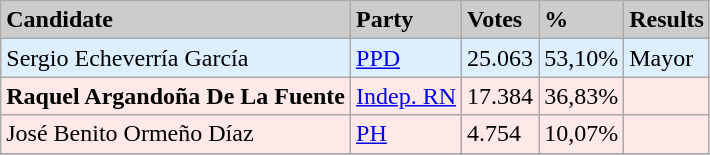<table class="wikitable">
<tr>
<td bgcolor=#cccccc><strong>Candidate</strong></td>
<td bgcolor=#cccccc><strong>Party</strong></td>
<td bgcolor=#cccccc><strong>Votes</strong></td>
<td bgcolor=#cccccc><strong>%</strong></td>
<td bgcolor=#cccccc><strong>Results</strong></td>
</tr>
<tr>
<td bgcolor=#DDEEFF>Sergio Echeverría García</td>
<td bgcolor=#DDEEFF><a href='#'>PPD</a></td>
<td bgcolor=#DDEEFF>25.063</td>
<td bgcolor=#DDEEFF>53,10%</td>
<td bgcolor=#DDEEFF>Mayor</td>
</tr>
<tr>
<td bgcolor=#FFE8E8><strong>Raquel Argandoña De La Fuente</strong></td>
<td bgcolor=#FFE8E8><a href='#'>Indep. RN</a></td>
<td bgcolor=#FFE8E8>17.384</td>
<td bgcolor=#FFE8E8>36,83%</td>
<td bgcolor=#FFE8E8></td>
</tr>
<tr>
<td bgcolor=#FFE8E8>José Benito Ormeño Díaz</td>
<td bgcolor=#FFE8E8><a href='#'>PH</a></td>
<td bgcolor=#FFE8E8>4.754</td>
<td bgcolor=#FFE8E8>10,07%</td>
<td bgcolor=#FFE8E8></td>
</tr>
<tr>
</tr>
</table>
